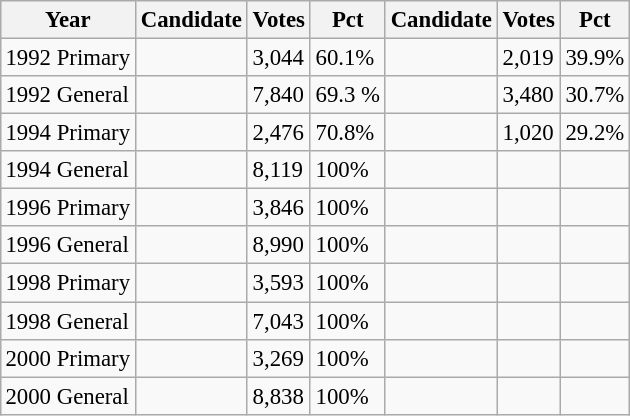<table class="wikitable" style="margin:0.5em ; font-size:95%">
<tr>
<th>Year</th>
<th>Candidate</th>
<th>Votes</th>
<th>Pct</th>
<th>Candidate</th>
<th>Votes</th>
<th>Pct</th>
</tr>
<tr>
<td>1992 Primary</td>
<td></td>
<td>3,044</td>
<td>60.1%</td>
<td></td>
<td>2,019</td>
<td>39.9%</td>
</tr>
<tr>
<td>1992 General</td>
<td></td>
<td>7,840</td>
<td>69.3 %</td>
<td></td>
<td>3,480</td>
<td>30.7%</td>
</tr>
<tr>
<td>1994 Primary</td>
<td></td>
<td>2,476</td>
<td>70.8%</td>
<td></td>
<td>1,020</td>
<td>29.2%</td>
</tr>
<tr>
<td>1994 General</td>
<td></td>
<td>8,119</td>
<td>100%</td>
<td></td>
<td></td>
<td></td>
</tr>
<tr>
<td>1996 Primary</td>
<td></td>
<td>3,846</td>
<td>100%</td>
<td></td>
<td></td>
<td></td>
</tr>
<tr>
<td>1996 General</td>
<td></td>
<td>8,990</td>
<td>100%</td>
<td></td>
<td></td>
<td></td>
</tr>
<tr>
<td>1998 Primary</td>
<td></td>
<td>3,593</td>
<td>100%</td>
<td></td>
<td></td>
<td></td>
</tr>
<tr>
<td>1998 General</td>
<td></td>
<td>7,043</td>
<td>100%</td>
<td></td>
<td></td>
<td></td>
</tr>
<tr>
<td>2000 Primary</td>
<td></td>
<td>3,269</td>
<td>100%</td>
<td></td>
<td></td>
<td></td>
</tr>
<tr>
<td>2000 General</td>
<td></td>
<td>8,838</td>
<td>100%</td>
<td></td>
<td></td>
<td></td>
</tr>
</table>
